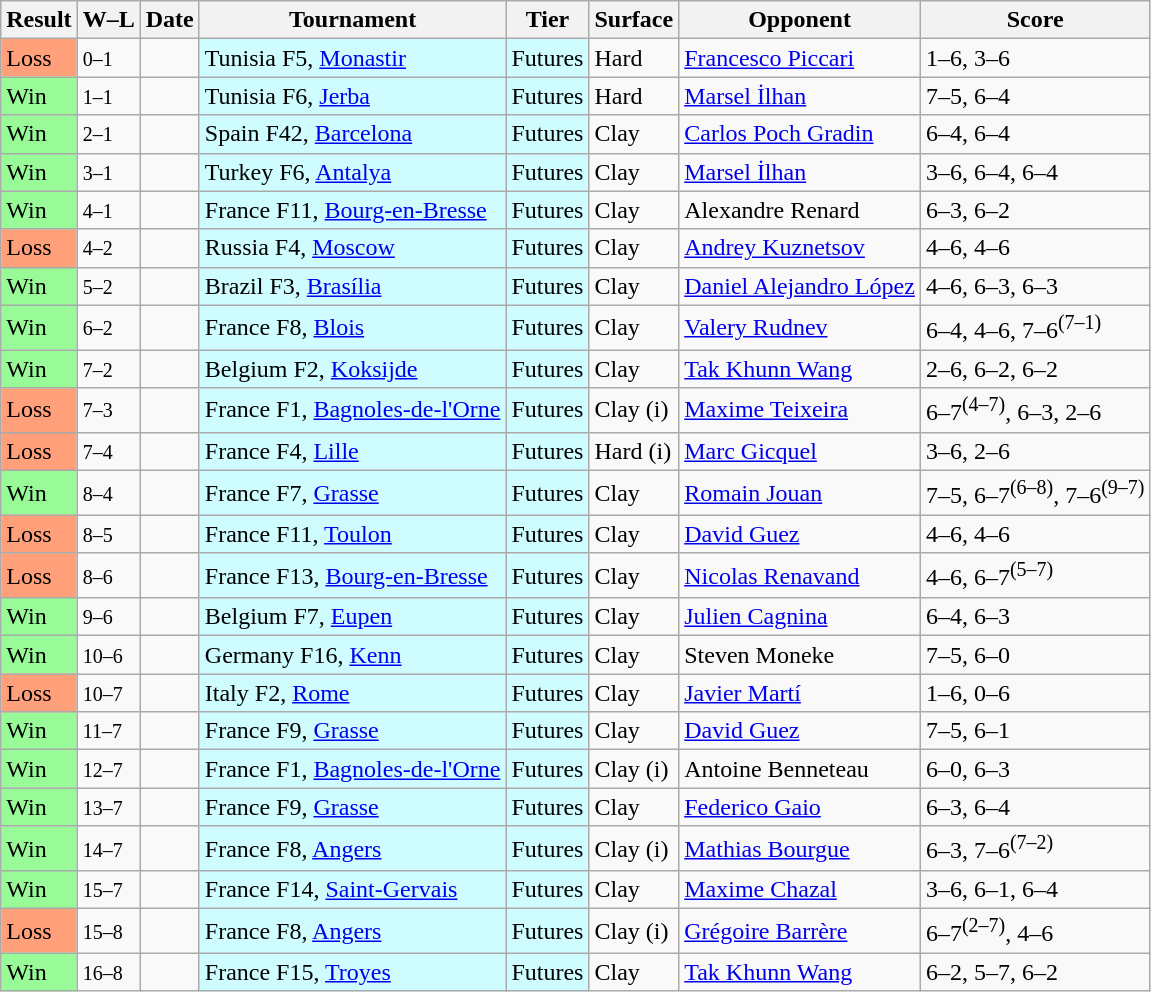<table class="sortable wikitable">
<tr>
<th>Result</th>
<th class="unsortable">W–L</th>
<th>Date</th>
<th>Tournament</th>
<th>Tier</th>
<th>Surface</th>
<th>Opponent</th>
<th class="unsortable">Score</th>
</tr>
<tr>
<td bgcolor=#FFA07A>Loss</td>
<td><small>0–1</small></td>
<td></td>
<td style="background:#cffcff;">Tunisia F5, <a href='#'>Monastir</a></td>
<td style="background:#cffcff;">Futures</td>
<td>Hard</td>
<td> <a href='#'>Francesco Piccari</a></td>
<td>1–6, 3–6</td>
</tr>
<tr>
<td bgcolor=98fb98>Win</td>
<td><small>1–1</small></td>
<td></td>
<td style="background:#cffcff;">Tunisia F6, <a href='#'>Jerba</a></td>
<td style="background:#cffcff;">Futures</td>
<td>Hard</td>
<td> <a href='#'>Marsel İlhan</a></td>
<td>7–5, 6–4</td>
</tr>
<tr>
<td bgcolor=98fb98>Win</td>
<td><small>2–1</small></td>
<td></td>
<td style="background:#cffcff;">Spain F42, <a href='#'>Barcelona</a></td>
<td style="background:#cffcff;">Futures</td>
<td>Clay</td>
<td> <a href='#'>Carlos Poch Gradin</a></td>
<td>6–4, 6–4</td>
</tr>
<tr>
<td bgcolor=98fb98>Win</td>
<td><small>3–1</small></td>
<td></td>
<td style="background:#cffcff;">Turkey F6, <a href='#'>Antalya</a></td>
<td style="background:#cffcff;">Futures</td>
<td>Clay</td>
<td> <a href='#'>Marsel İlhan</a></td>
<td>3–6, 6–4, 6–4</td>
</tr>
<tr>
<td bgcolor=98fb98>Win</td>
<td><small>4–1</small></td>
<td></td>
<td style="background:#cffcff;">France F11, <a href='#'>Bourg-en-Bresse</a></td>
<td style="background:#cffcff;">Futures</td>
<td>Clay</td>
<td> Alexandre Renard</td>
<td>6–3, 6–2</td>
</tr>
<tr>
<td bgcolor=#FFA07A>Loss</td>
<td><small>4–2</small></td>
<td></td>
<td style="background:#cffcff;">Russia F4, <a href='#'>Moscow</a></td>
<td style="background:#cffcff;">Futures</td>
<td>Clay</td>
<td> <a href='#'>Andrey Kuznetsov</a></td>
<td>4–6, 4–6</td>
</tr>
<tr>
<td bgcolor=98fb98>Win</td>
<td><small>5–2</small></td>
<td></td>
<td style="background:#cffcff;">Brazil F3, <a href='#'>Brasília</a></td>
<td style="background:#cffcff;">Futures</td>
<td>Clay</td>
<td> <a href='#'>Daniel Alejandro López</a></td>
<td>4–6, 6–3, 6–3</td>
</tr>
<tr>
<td bgcolor=98fb98>Win</td>
<td><small>6–2</small></td>
<td></td>
<td style="background:#cffcff;">France F8, <a href='#'>Blois</a></td>
<td style="background:#cffcff;">Futures</td>
<td>Clay</td>
<td> <a href='#'>Valery Rudnev</a></td>
<td>6–4, 4–6, 7–6<sup>(7–1)</sup></td>
</tr>
<tr>
<td bgcolor=98fb98>Win</td>
<td><small>7–2</small></td>
<td></td>
<td style="background:#cffcff;">Belgium F2, <a href='#'>Koksijde</a></td>
<td style="background:#cffcff;">Futures</td>
<td>Clay</td>
<td> <a href='#'>Tak Khunn Wang</a></td>
<td>2–6, 6–2, 6–2</td>
</tr>
<tr>
<td bgcolor=#FFA07A>Loss</td>
<td><small>7–3</small></td>
<td></td>
<td style="background:#cffcff;">France F1, <a href='#'>Bagnoles-de-l'Orne</a></td>
<td style="background:#cffcff;">Futures</td>
<td>Clay (i)</td>
<td> <a href='#'>Maxime Teixeira</a></td>
<td>6–7<sup>(4–7)</sup>, 6–3, 2–6</td>
</tr>
<tr>
<td bgcolor=#FFA07A>Loss</td>
<td><small>7–4</small></td>
<td></td>
<td style="background:#cffcff;">France F4, <a href='#'>Lille</a></td>
<td style="background:#cffcff;">Futures</td>
<td>Hard (i)</td>
<td> <a href='#'>Marc Gicquel</a></td>
<td>3–6, 2–6</td>
</tr>
<tr>
<td bgcolor=98fb98>Win</td>
<td><small>8–4</small></td>
<td></td>
<td style="background:#cffcff;">France F7, <a href='#'>Grasse</a></td>
<td style="background:#cffcff;">Futures</td>
<td>Clay</td>
<td> <a href='#'>Romain Jouan</a></td>
<td>7–5, 6–7<sup>(6–8)</sup>, 7–6<sup>(9–7)</sup></td>
</tr>
<tr>
<td bgcolor=#FFA07A>Loss</td>
<td><small>8–5</small></td>
<td></td>
<td style="background:#cffcff;">France F11, <a href='#'>Toulon</a></td>
<td style="background:#cffcff;">Futures</td>
<td>Clay</td>
<td> <a href='#'>David Guez</a></td>
<td>4–6, 4–6</td>
</tr>
<tr>
<td bgcolor=#FFA07A>Loss</td>
<td><small>8–6</small></td>
<td></td>
<td style="background:#cffcff;">France F13, <a href='#'>Bourg-en-Bresse</a></td>
<td style="background:#cffcff;">Futures</td>
<td>Clay</td>
<td> <a href='#'>Nicolas Renavand</a></td>
<td>4–6, 6–7<sup>(5–7)</sup></td>
</tr>
<tr>
<td bgcolor=98fb98>Win</td>
<td><small>9–6</small></td>
<td></td>
<td style="background:#cffcff;">Belgium F7, <a href='#'>Eupen</a></td>
<td style="background:#cffcff;">Futures</td>
<td>Clay</td>
<td> <a href='#'>Julien Cagnina</a></td>
<td>6–4, 6–3</td>
</tr>
<tr>
<td bgcolor=98fb98>Win</td>
<td><small>10–6</small></td>
<td></td>
<td style="background:#cffcff;">Germany F16, <a href='#'>Kenn</a></td>
<td style="background:#cffcff;">Futures</td>
<td>Clay</td>
<td> Steven Moneke</td>
<td>7–5, 6–0</td>
</tr>
<tr>
<td bgcolor=#FFA07A>Loss</td>
<td><small>10–7</small></td>
<td></td>
<td style="background:#cffcff;">Italy F2, <a href='#'>Rome</a></td>
<td style="background:#cffcff;">Futures</td>
<td>Clay</td>
<td> <a href='#'>Javier Martí</a></td>
<td>1–6, 0–6</td>
</tr>
<tr>
<td bgcolor=98fb98>Win</td>
<td><small>11–7</small></td>
<td></td>
<td style="background:#cffcff;">France F9, <a href='#'>Grasse</a></td>
<td style="background:#cffcff;">Futures</td>
<td>Clay</td>
<td> <a href='#'>David Guez</a></td>
<td>7–5, 6–1</td>
</tr>
<tr>
<td bgcolor=98fb98>Win</td>
<td><small>12–7</small></td>
<td></td>
<td style="background:#cffcff;">France F1, <a href='#'>Bagnoles-de-l'Orne</a></td>
<td style="background:#cffcff;">Futures</td>
<td>Clay (i)</td>
<td> Antoine Benneteau</td>
<td>6–0, 6–3</td>
</tr>
<tr>
<td bgcolor=98fb98>Win</td>
<td><small>13–7</small></td>
<td></td>
<td style="background:#cffcff;">France F9, <a href='#'>Grasse</a></td>
<td style="background:#cffcff;">Futures</td>
<td>Clay</td>
<td> <a href='#'>Federico Gaio</a></td>
<td>6–3, 6–4</td>
</tr>
<tr>
<td bgcolor=98fb98>Win</td>
<td><small>14–7</small></td>
<td></td>
<td style="background:#cffcff;">France F8, <a href='#'>Angers</a></td>
<td style="background:#cffcff;">Futures</td>
<td>Clay (i)</td>
<td> <a href='#'>Mathias Bourgue</a></td>
<td>6–3, 7–6<sup>(7–2)</sup></td>
</tr>
<tr>
<td bgcolor=98fb98>Win</td>
<td><small>15–7</small></td>
<td></td>
<td style="background:#cffcff;">France F14, <a href='#'>Saint-Gervais</a></td>
<td style="background:#cffcff;">Futures</td>
<td>Clay</td>
<td> <a href='#'>Maxime Chazal</a></td>
<td>3–6, 6–1, 6–4</td>
</tr>
<tr>
<td bgcolor=#FFA07A>Loss</td>
<td><small>15–8</small></td>
<td></td>
<td style="background:#cffcff;">France F8, <a href='#'>Angers</a></td>
<td style="background:#cffcff;">Futures</td>
<td>Clay (i)</td>
<td> <a href='#'>Grégoire Barrère</a></td>
<td>6–7<sup>(2–7)</sup>, 4–6</td>
</tr>
<tr>
<td bgcolor=98fb98>Win</td>
<td><small>16–8</small></td>
<td></td>
<td style="background:#cffcff;">France F15, <a href='#'>Troyes</a></td>
<td style="background:#cffcff;">Futures</td>
<td>Clay</td>
<td> <a href='#'>Tak Khunn Wang</a></td>
<td>6–2, 5–7, 6–2</td>
</tr>
</table>
